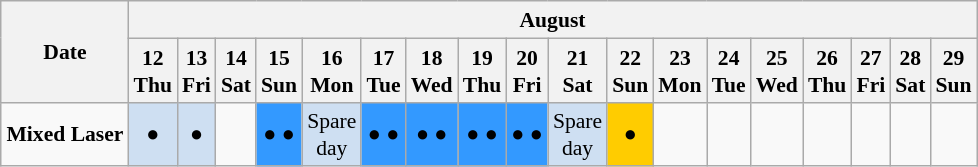<table class="wikitable" style="margin:0.5em auto; font-size:90%; line-height:1.25em;">
<tr>
<th rowspan=2>Date</th>
<th colspan=18>August</th>
</tr>
<tr>
<th>12<br>Thu</th>
<th>13<br>Fri</th>
<th>14<br>Sat</th>
<th>15<br>Sun</th>
<th>16<br>Mon</th>
<th>17<br>Tue</th>
<th>18<br>Wed</th>
<th>19<br>Thu</th>
<th>20<br>Fri</th>
<th>21<br>Sat</th>
<th>22<br>Sun</th>
<th>23<br>Mon</th>
<th>24<br>Tue</th>
<th>25<br>Wed</th>
<th>26<br>Thu</th>
<th>27<br>Fri</th>
<th>28<br>Sat</th>
<th>29<br>Sun</th>
</tr>
<tr align="center">
<td align="center"><strong>Mixed Laser</strong></td>
<td bgcolor=#cedff2><span> ● </span></td>
<td bgcolor=#cedff2><span> ● </span></td>
<td></td>
<td bgcolor=#3399ff><span> ● ● </span></td>
<td bgcolor=#cedff2>Spare<br>day</td>
<td bgcolor=#3399ff><span> ● ● </span></td>
<td bgcolor=#3399ff><span> ● ● </span></td>
<td bgcolor=#3399ff><span> ● ● </span></td>
<td bgcolor=#3399ff><span> ● ● </span></td>
<td bgcolor=#cedff2>Spare<br>day</td>
<td bgcolor=#ffcc00><span> ● </span></td>
<td></td>
<td></td>
<td></td>
<td></td>
<td></td>
<td></td>
<td></td>
</tr>
</table>
